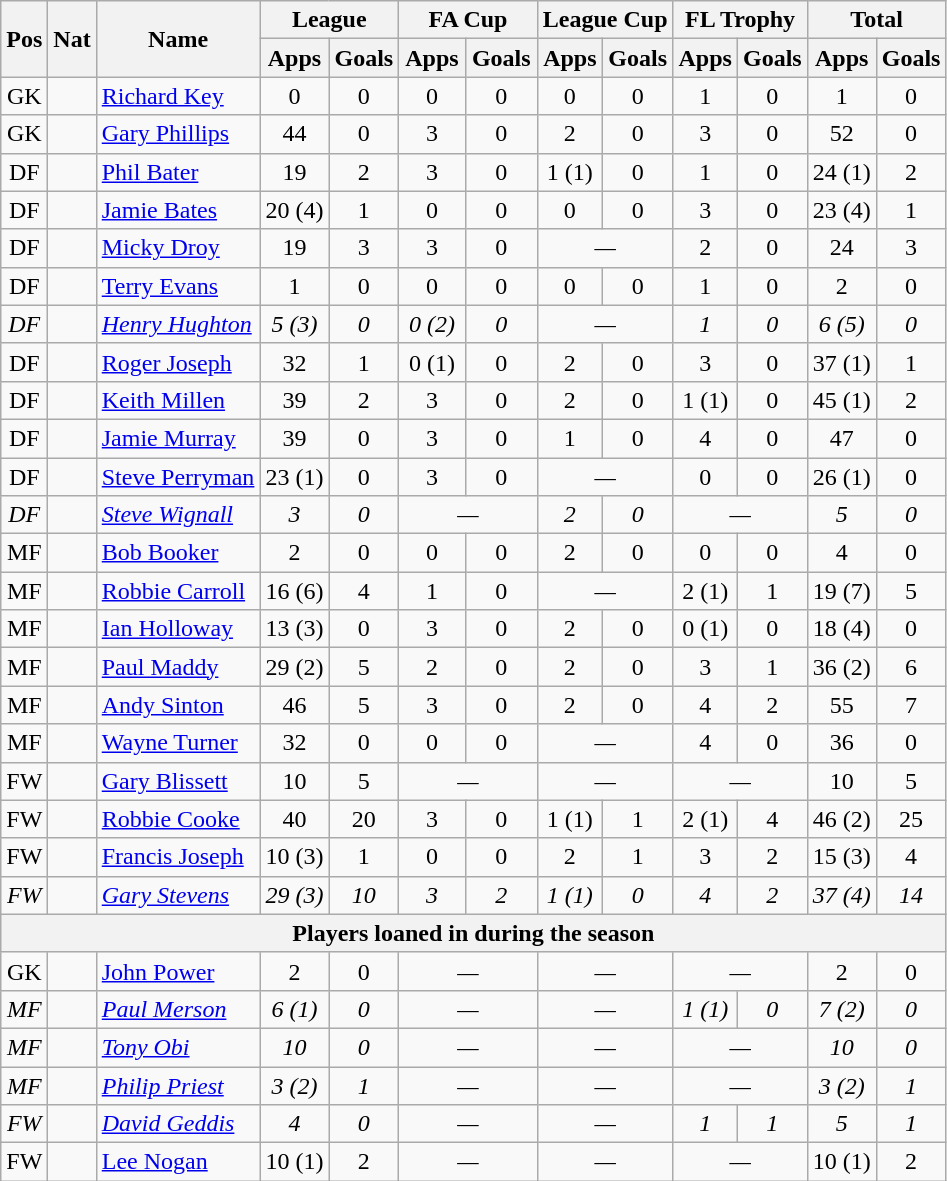<table class="wikitable" style="text-align:center">
<tr>
<th rowspan="2">Pos</th>
<th rowspan="2">Nat</th>
<th rowspan="2">Name</th>
<th colspan="2" style="width:85px;">League</th>
<th colspan="2" style="width:85px;">FA Cup</th>
<th colspan="2">League Cup</th>
<th colspan="2">FL Trophy</th>
<th colspan="2" style="width:85px;">Total</th>
</tr>
<tr>
<th>Apps</th>
<th>Goals</th>
<th>Apps</th>
<th>Goals</th>
<th>Apps</th>
<th>Goals</th>
<th>Apps</th>
<th>Goals</th>
<th>Apps</th>
<th>Goals</th>
</tr>
<tr>
<td>GK</td>
<td></td>
<td style="text-align:left;"><a href='#'>Richard Key</a></td>
<td>0</td>
<td>0</td>
<td>0</td>
<td>0</td>
<td>0</td>
<td>0</td>
<td>1</td>
<td>0</td>
<td>1</td>
<td>0</td>
</tr>
<tr>
<td>GK</td>
<td></td>
<td style="text-align:left;"><a href='#'>Gary Phillips</a></td>
<td>44</td>
<td>0</td>
<td>3</td>
<td>0</td>
<td>2</td>
<td>0</td>
<td>3</td>
<td>0</td>
<td>52</td>
<td>0</td>
</tr>
<tr>
<td>DF</td>
<td></td>
<td style="text-align:left;"><a href='#'>Phil Bater</a></td>
<td>19</td>
<td>2</td>
<td>3</td>
<td>0</td>
<td>1 (1)</td>
<td>0</td>
<td>1</td>
<td>0</td>
<td>24 (1)</td>
<td>2</td>
</tr>
<tr>
<td>DF</td>
<td></td>
<td style="text-align:left;"><a href='#'>Jamie Bates</a></td>
<td>20 (4)</td>
<td>1</td>
<td>0</td>
<td>0</td>
<td>0</td>
<td>0</td>
<td>3</td>
<td>0</td>
<td>23 (4)</td>
<td>1</td>
</tr>
<tr>
<td>DF</td>
<td></td>
<td style="text-align:left;"><a href='#'>Micky Droy</a></td>
<td>19</td>
<td>3</td>
<td>3</td>
<td>0</td>
<td colspan="2"><em>—</em></td>
<td>2</td>
<td>0</td>
<td>24</td>
<td>3</td>
</tr>
<tr>
<td>DF</td>
<td></td>
<td style="text-align:left;"><a href='#'>Terry Evans</a></td>
<td>1</td>
<td>0</td>
<td>0</td>
<td>0</td>
<td>0</td>
<td>0</td>
<td>1</td>
<td>0</td>
<td>2</td>
<td>0</td>
</tr>
<tr>
<td><em>DF</em></td>
<td><em></em></td>
<td style="text-align:left;"><em><a href='#'>Henry Hughton</a></em></td>
<td><em>5 (3)</em></td>
<td><em>0</em></td>
<td><em>0 (2)</em></td>
<td><em>0</em></td>
<td colspan="2"><em>—</em></td>
<td><em>1</em></td>
<td><em>0</em></td>
<td><em>6 (5)</em></td>
<td><em>0</em></td>
</tr>
<tr>
<td>DF</td>
<td></td>
<td style="text-align:left;"><a href='#'>Roger Joseph</a></td>
<td>32</td>
<td>1</td>
<td>0 (1)</td>
<td>0</td>
<td>2</td>
<td>0</td>
<td>3</td>
<td>0</td>
<td>37 (1)</td>
<td>1</td>
</tr>
<tr>
<td>DF</td>
<td></td>
<td style="text-align:left;"><a href='#'>Keith Millen</a></td>
<td>39</td>
<td>2</td>
<td>3</td>
<td>0</td>
<td>2</td>
<td>0</td>
<td>1 (1)</td>
<td>0</td>
<td>45 (1)</td>
<td>2</td>
</tr>
<tr>
<td>DF</td>
<td></td>
<td style="text-align:left;"><a href='#'>Jamie Murray</a></td>
<td>39</td>
<td>0</td>
<td>3</td>
<td>0</td>
<td>1</td>
<td>0</td>
<td>4</td>
<td>0</td>
<td>47</td>
<td>0</td>
</tr>
<tr>
<td>DF</td>
<td></td>
<td style="text-align:left;"><a href='#'>Steve Perryman</a></td>
<td>23 (1)</td>
<td>0</td>
<td>3</td>
<td>0</td>
<td colspan="2"><em>—</em></td>
<td>0</td>
<td>0</td>
<td>26 (1)</td>
<td>0</td>
</tr>
<tr>
<td><em>DF</em></td>
<td><em></em></td>
<td style="text-align:left;"><em><a href='#'>Steve Wignall</a></em></td>
<td><em>3</em></td>
<td><em>0</em></td>
<td colspan="2"><em>—</em></td>
<td><em>2</em></td>
<td><em>0</em></td>
<td colspan="2"><em>—</em></td>
<td><em>5</em></td>
<td><em>0</em></td>
</tr>
<tr>
<td>MF</td>
<td></td>
<td style="text-align:left;"><a href='#'>Bob Booker</a></td>
<td>2</td>
<td>0</td>
<td>0</td>
<td>0</td>
<td>2</td>
<td>0</td>
<td>0</td>
<td>0</td>
<td>4</td>
<td>0</td>
</tr>
<tr>
<td>MF</td>
<td></td>
<td style="text-align:left;"><a href='#'>Robbie Carroll</a></td>
<td>16 (6)</td>
<td>4</td>
<td>1</td>
<td>0</td>
<td colspan="2"><em>—</em></td>
<td>2 (1)</td>
<td>1</td>
<td>19 (7)</td>
<td>5</td>
</tr>
<tr>
<td>MF</td>
<td></td>
<td style="text-align:left;"><a href='#'>Ian Holloway</a></td>
<td>13 (3)</td>
<td>0</td>
<td>3</td>
<td>0</td>
<td>2</td>
<td>0</td>
<td>0 (1)</td>
<td>0</td>
<td>18 (4)</td>
<td>0</td>
</tr>
<tr>
<td>MF</td>
<td></td>
<td style="text-align:left;"><a href='#'>Paul Maddy</a></td>
<td>29 (2)</td>
<td>5</td>
<td>2</td>
<td>0</td>
<td>2</td>
<td>0</td>
<td>3</td>
<td>1</td>
<td>36 (2)</td>
<td>6</td>
</tr>
<tr>
<td>MF</td>
<td></td>
<td style="text-align:left;"><a href='#'>Andy Sinton</a></td>
<td>46</td>
<td>5</td>
<td>3</td>
<td>0</td>
<td>2</td>
<td>0</td>
<td>4</td>
<td>2</td>
<td>55</td>
<td>7</td>
</tr>
<tr>
<td>MF</td>
<td></td>
<td style="text-align:left;"><a href='#'>Wayne Turner</a></td>
<td>32</td>
<td>0</td>
<td>0</td>
<td>0</td>
<td colspan="2"><em>—</em></td>
<td>4</td>
<td>0</td>
<td>36</td>
<td>0</td>
</tr>
<tr>
<td>FW</td>
<td></td>
<td style="text-align:left;"><a href='#'>Gary Blissett</a></td>
<td>10</td>
<td>5</td>
<td colspan="2"><em>—</em></td>
<td colspan="2"><em>—</em></td>
<td colspan="2"><em>—</em></td>
<td>10</td>
<td>5</td>
</tr>
<tr>
<td>FW</td>
<td></td>
<td style="text-align:left;"><a href='#'>Robbie Cooke</a></td>
<td>40</td>
<td>20</td>
<td>3</td>
<td>0</td>
<td>1 (1)</td>
<td>1</td>
<td>2 (1)</td>
<td>4</td>
<td>46 (2)</td>
<td>25</td>
</tr>
<tr>
<td>FW</td>
<td></td>
<td style="text-align:left;"><a href='#'>Francis Joseph</a></td>
<td>10 (3)</td>
<td>1</td>
<td>0</td>
<td>0</td>
<td>2</td>
<td>1</td>
<td>3</td>
<td>2</td>
<td>15 (3)</td>
<td>4</td>
</tr>
<tr>
<td><em>FW</em></td>
<td><em></em></td>
<td style="text-align:left;"><a href='#'><em>Gary Stevens</em></a></td>
<td><em>29 (3)</em></td>
<td><em>10</em></td>
<td><em>3</em></td>
<td><em>2</em></td>
<td><em>1 (1)</em></td>
<td><em>0</em></td>
<td><em>4</em></td>
<td><em>2</em></td>
<td><em>37 (4)</em></td>
<td><em>14</em></td>
</tr>
<tr>
<th colspan="13">Players loaned in during the season</th>
</tr>
<tr>
<td>GK</td>
<td></td>
<td style="text-align:left;"><a href='#'>John Power</a></td>
<td>2</td>
<td>0</td>
<td colspan="2"><em>—</em></td>
<td colspan="2"><em>—</em></td>
<td colspan="2"><em>—</em></td>
<td>2</td>
<td>0</td>
</tr>
<tr>
<td><em>MF</em></td>
<td><em></em></td>
<td style="text-align:left;"><em><a href='#'>Paul Merson</a></em></td>
<td><em>6 (1)</em></td>
<td><em>0</em></td>
<td colspan="2"><em>—</em></td>
<td colspan="2"><em>—</em></td>
<td><em>1 (1)</em></td>
<td><em>0</em></td>
<td><em>7 (2)</em></td>
<td><em>0</em></td>
</tr>
<tr>
<td><em>MF</em></td>
<td><em></em></td>
<td style="text-align:left;"><em><a href='#'>Tony Obi</a></em></td>
<td><em>10</em></td>
<td><em>0</em></td>
<td colspan="2"><em>—</em></td>
<td colspan="2"><em>—</em></td>
<td colspan="2"><em>—</em></td>
<td><em>10</em></td>
<td><em>0</em></td>
</tr>
<tr>
<td><em>MF</em></td>
<td><em></em></td>
<td style="text-align:left;"><em><a href='#'>Philip Priest</a></em></td>
<td><em>3 (2)</em></td>
<td><em>1</em></td>
<td colspan="2"><em>—</em></td>
<td colspan="2"><em>—</em></td>
<td colspan="2"><em>—</em></td>
<td><em>3 (2)</em></td>
<td><em>1</em></td>
</tr>
<tr>
<td><em>FW</em></td>
<td><em></em></td>
<td style="text-align:left;"><em><a href='#'>David Geddis</a></em></td>
<td><em>4</em></td>
<td><em>0</em></td>
<td colspan="2"><em>—</em></td>
<td colspan="2"><em>—</em></td>
<td><em>1</em></td>
<td><em>1</em></td>
<td><em>5</em></td>
<td><em>1</em></td>
</tr>
<tr>
<td>FW</td>
<td></td>
<td style="text-align:left;"><a href='#'>Lee Nogan</a></td>
<td>10 (1)</td>
<td>2</td>
<td colspan="2"><em>—</em></td>
<td colspan="2"><em>—</em></td>
<td colspan="2"><em>—</em></td>
<td>10 (1)</td>
<td>2</td>
</tr>
</table>
